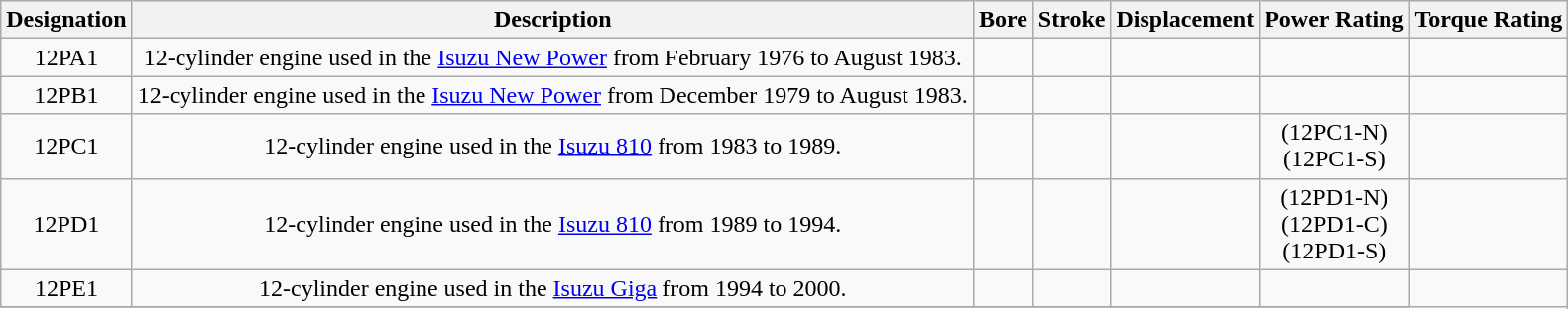<table class="wikitable" style="text-align: center;">
<tr>
<th>Designation</th>
<th>Description</th>
<th>Bore</th>
<th>Stroke</th>
<th>Displacement</th>
<th>Power Rating</th>
<th>Torque Rating</th>
</tr>
<tr>
<td>12PA1</td>
<td>12-cylinder engine used in the <a href='#'>Isuzu New Power</a> from February 1976 to August 1983.</td>
<td></td>
<td></td>
<td></td>
<td><br></td>
<td></td>
</tr>
<tr>
<td>12PB1</td>
<td>12-cylinder engine used in the <a href='#'>Isuzu New Power</a> from December 1979 to August 1983.</td>
<td></td>
<td></td>
<td></td>
<td><br></td>
<td></td>
</tr>
<tr>
<td>12PC1</td>
<td>12-cylinder engine used in the <a href='#'>Isuzu 810</a> from 1983 to 1989.</td>
<td></td>
<td></td>
<td></td>
<td> (12PC1-N)<br> (12PC1-S)</td>
<td></td>
</tr>
<tr>
<td>12PD1</td>
<td>12-cylinder engine used in the <a href='#'>Isuzu 810</a> from 1989 to 1994.</td>
<td></td>
<td></td>
<td></td>
<td> (12PD1-N)<br> (12PD1-C)<br> (12PD1-S)</td>
<td></td>
</tr>
<tr>
<td>12PE1</td>
<td>12-cylinder engine used in the <a href='#'>Isuzu Giga</a> from 1994 to 2000.</td>
<td></td>
<td></td>
<td></td>
<td></td>
</tr>
<tr>
</tr>
</table>
